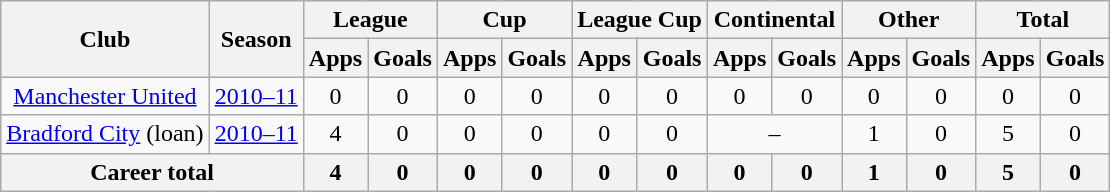<table class="wikitable" style="text-align:center">
<tr>
<th rowspan="2">Club</th>
<th rowspan="2">Season</th>
<th colspan="2">League</th>
<th colspan="2">Cup</th>
<th colspan="2">League Cup</th>
<th colspan="2">Continental</th>
<th colspan="2">Other</th>
<th colspan="2">Total</th>
</tr>
<tr>
<th>Apps</th>
<th>Goals</th>
<th>Apps</th>
<th>Goals</th>
<th>Apps</th>
<th>Goals</th>
<th>Apps</th>
<th>Goals</th>
<th>Apps</th>
<th>Goals</th>
<th>Apps</th>
<th>Goals</th>
</tr>
<tr>
<td><a href='#'>Manchester United</a></td>
<td><a href='#'>2010–11</a></td>
<td>0</td>
<td>0</td>
<td>0</td>
<td>0</td>
<td>0</td>
<td>0</td>
<td>0</td>
<td>0</td>
<td>0</td>
<td>0</td>
<td>0</td>
<td>0</td>
</tr>
<tr>
<td><a href='#'>Bradford City</a> (loan)</td>
<td><a href='#'>2010–11</a></td>
<td>4</td>
<td>0</td>
<td>0</td>
<td>0</td>
<td>0</td>
<td>0</td>
<td colspan="2">–</td>
<td>1</td>
<td>0</td>
<td>5</td>
<td>0</td>
</tr>
<tr>
<th colspan="2">Career total</th>
<th>4</th>
<th>0</th>
<th>0</th>
<th>0</th>
<th>0</th>
<th>0</th>
<th>0</th>
<th>0</th>
<th>1</th>
<th>0</th>
<th>5</th>
<th>0</th>
</tr>
</table>
